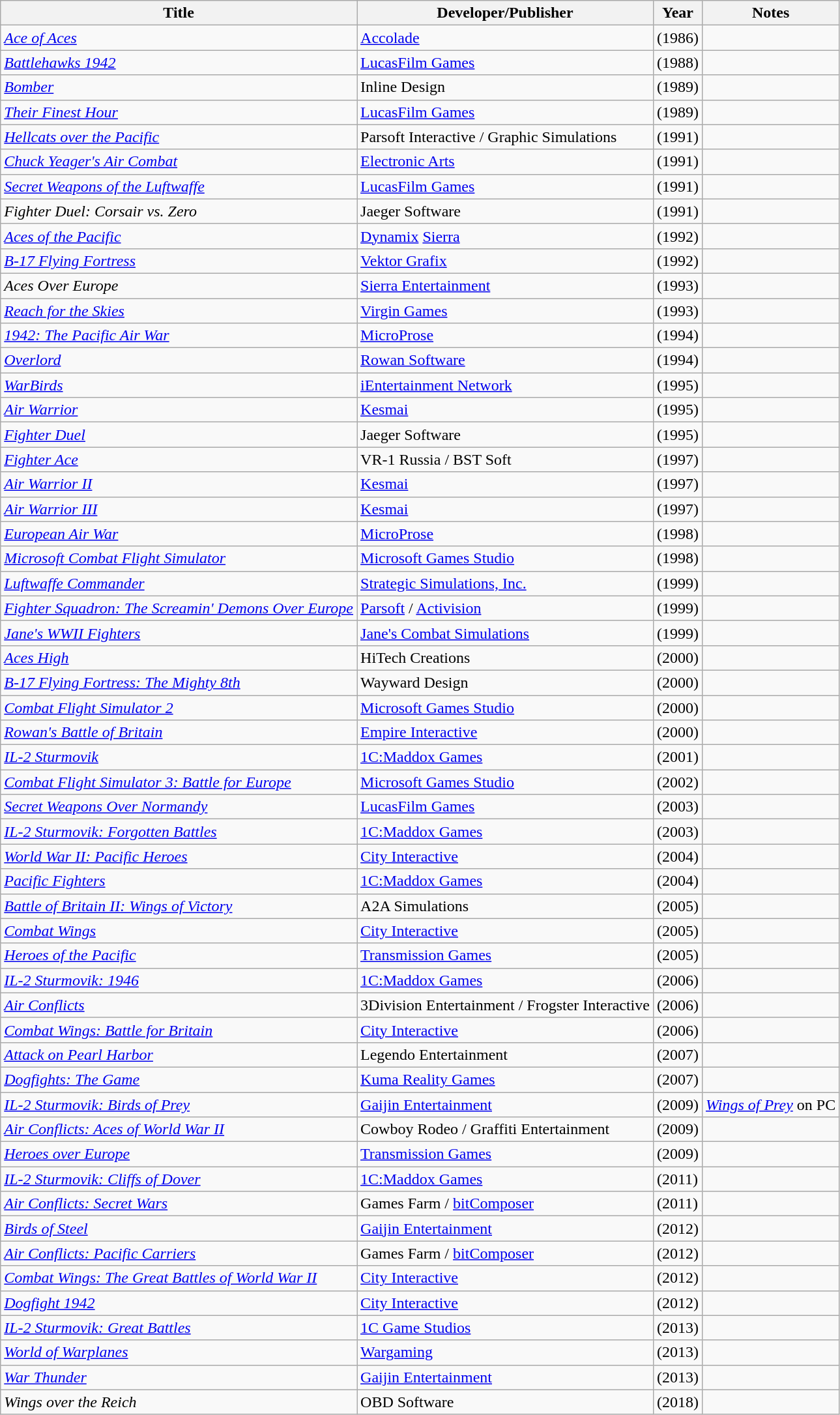<table class="wikitable sortable">
<tr>
<th>Title</th>
<th>Developer/Publisher</th>
<th>Year</th>
<th>Notes</th>
</tr>
<tr>
<td><em><a href='#'>Ace of Aces</a></em></td>
<td><a href='#'>Accolade</a></td>
<td>(1986)</td>
<td></td>
</tr>
<tr>
<td><em><a href='#'>Battlehawks 1942</a></em></td>
<td><a href='#'>LucasFilm Games</a></td>
<td>(1988)</td>
<td></td>
</tr>
<tr>
<td><em><a href='#'>Bomber</a></em></td>
<td>Inline Design</td>
<td>(1989)</td>
<td></td>
</tr>
<tr>
<td><em><a href='#'>Their Finest Hour</a></em></td>
<td><a href='#'>LucasFilm Games</a></td>
<td>(1989)</td>
<td></td>
</tr>
<tr>
<td><em><a href='#'>Hellcats over the Pacific</a></em></td>
<td>Parsoft Interactive / Graphic Simulations</td>
<td>(1991)</td>
<td></td>
</tr>
<tr>
<td><em><a href='#'>Chuck Yeager's Air Combat</a></em></td>
<td><a href='#'>Electronic Arts</a></td>
<td>(1991)</td>
<td></td>
</tr>
<tr>
<td><em><a href='#'>Secret Weapons of the Luftwaffe</a></em></td>
<td><a href='#'>LucasFilm Games</a></td>
<td>(1991)</td>
<td></td>
</tr>
<tr>
<td><em>Fighter Duel: Corsair vs. Zero</em></td>
<td>Jaeger Software</td>
<td>(1991)</td>
<td></td>
</tr>
<tr>
<td><em><a href='#'>Aces of the Pacific</a></em></td>
<td><a href='#'>Dynamix</a> <a href='#'>Sierra</a></td>
<td>(1992)</td>
<td></td>
</tr>
<tr>
<td><em><a href='#'>B-17 Flying Fortress</a></em></td>
<td><a href='#'>Vektor Grafix</a></td>
<td>(1992)</td>
<td></td>
</tr>
<tr>
<td><em>Aces Over Europe</em></td>
<td><a href='#'>Sierra Entertainment</a></td>
<td>(1993)</td>
<td></td>
</tr>
<tr>
<td><em><a href='#'>Reach for the Skies</a></em></td>
<td><a href='#'>Virgin Games</a></td>
<td>(1993)</td>
<td></td>
</tr>
<tr>
<td><em><a href='#'>1942: The Pacific Air War</a></em></td>
<td><a href='#'>MicroProse</a></td>
<td>(1994)</td>
<td></td>
</tr>
<tr>
<td><em><a href='#'>Overlord</a></em></td>
<td><a href='#'>Rowan Software</a></td>
<td>(1994)</td>
<td></td>
</tr>
<tr>
<td><em><a href='#'>WarBirds</a></em></td>
<td><a href='#'>iEntertainment Network</a></td>
<td>(1995)</td>
<td></td>
</tr>
<tr>
<td><em><a href='#'>Air Warrior</a></em></td>
<td><a href='#'>Kesmai</a></td>
<td>(1995)</td>
<td></td>
</tr>
<tr>
<td><em><a href='#'>Fighter Duel</a></em></td>
<td>Jaeger Software</td>
<td>(1995)</td>
<td></td>
</tr>
<tr>
<td><em><a href='#'>Fighter Ace</a></em></td>
<td>VR-1 Russia / BST Soft</td>
<td>(1997)</td>
<td></td>
</tr>
<tr>
<td><em><a href='#'>Air Warrior II</a></em></td>
<td><a href='#'>Kesmai</a></td>
<td>(1997)</td>
<td></td>
</tr>
<tr>
<td><em><a href='#'>Air Warrior III</a></em></td>
<td><a href='#'>Kesmai</a></td>
<td>(1997)</td>
<td></td>
</tr>
<tr>
<td><em><a href='#'>European Air War</a></em></td>
<td><a href='#'>MicroProse</a></td>
<td>(1998)</td>
<td></td>
</tr>
<tr>
<td><em><a href='#'>Microsoft Combat Flight Simulator</a></em></td>
<td><a href='#'>Microsoft Games Studio</a></td>
<td>(1998)</td>
<td></td>
</tr>
<tr>
<td><em><a href='#'>Luftwaffe Commander</a></em></td>
<td><a href='#'>Strategic Simulations, Inc.</a></td>
<td>(1999)</td>
<td></td>
</tr>
<tr>
<td><em><a href='#'>Fighter Squadron: The Screamin' Demons Over Europe</a></em></td>
<td><a href='#'>Parsoft</a> / <a href='#'>Activision</a></td>
<td>(1999)</td>
<td></td>
</tr>
<tr>
<td><em><a href='#'>Jane's WWII Fighters</a></em></td>
<td><a href='#'>Jane's Combat Simulations</a></td>
<td>(1999)</td>
<td></td>
</tr>
<tr>
<td><em><a href='#'>Aces High</a></em></td>
<td>HiTech Creations</td>
<td>(2000)</td>
<td></td>
</tr>
<tr>
<td><em><a href='#'>B-17 Flying Fortress: The Mighty 8th</a></em></td>
<td>Wayward Design</td>
<td>(2000)</td>
<td></td>
</tr>
<tr>
<td><em><a href='#'>Combat Flight Simulator 2</a></em></td>
<td><a href='#'>Microsoft Games Studio</a></td>
<td>(2000)</td>
<td></td>
</tr>
<tr>
<td><em><a href='#'>Rowan's Battle of Britain</a></em></td>
<td><a href='#'>Empire Interactive</a></td>
<td>(2000)</td>
<td></td>
</tr>
<tr>
<td><em><a href='#'>IL-2 Sturmovik</a></em></td>
<td><a href='#'>1C:Maddox Games</a></td>
<td>(2001)</td>
<td></td>
</tr>
<tr>
<td><em><a href='#'>Combat Flight Simulator 3: Battle for Europe</a></em></td>
<td><a href='#'>Microsoft Games Studio</a></td>
<td>(2002)</td>
<td></td>
</tr>
<tr>
<td><em><a href='#'>Secret Weapons Over Normandy</a></em></td>
<td><a href='#'>LucasFilm Games</a></td>
<td>(2003)</td>
<td></td>
</tr>
<tr>
<td><em><a href='#'>IL-2 Sturmovik: Forgotten Battles</a></em></td>
<td><a href='#'>1C:Maddox Games</a></td>
<td>(2003)</td>
<td></td>
</tr>
<tr>
<td><em><a href='#'>World War II: Pacific Heroes</a></em></td>
<td><a href='#'>City Interactive</a></td>
<td>(2004)</td>
<td></td>
</tr>
<tr>
<td><em><a href='#'>Pacific Fighters</a></em></td>
<td><a href='#'>1C:Maddox Games</a></td>
<td>(2004)</td>
<td></td>
</tr>
<tr>
<td><em><a href='#'>Battle of Britain II: Wings of Victory</a></em></td>
<td>A2A Simulations</td>
<td>(2005)</td>
<td></td>
</tr>
<tr>
<td><em><a href='#'>Combat Wings</a></em></td>
<td><a href='#'>City Interactive</a></td>
<td>(2005)</td>
<td></td>
</tr>
<tr>
<td><em><a href='#'>Heroes of the Pacific</a></em></td>
<td><a href='#'>Transmission Games</a></td>
<td>(2005)</td>
<td></td>
</tr>
<tr>
<td><em><a href='#'>IL-2 Sturmovik: 1946</a></em></td>
<td><a href='#'>1C:Maddox Games</a></td>
<td>(2006)</td>
<td></td>
</tr>
<tr>
<td><em><a href='#'>Air Conflicts</a></em></td>
<td>3Division Entertainment / Frogster Interactive</td>
<td>(2006)</td>
<td></td>
</tr>
<tr>
<td><a href='#'><em>Combat Wings: Battle for Britain</em></a></td>
<td><a href='#'>City Interactive</a></td>
<td>(2006)</td>
<td></td>
</tr>
<tr>
<td><em><a href='#'>Attack on Pearl Harbor</a></em></td>
<td>Legendo Entertainment</td>
<td>(2007)</td>
<td></td>
</tr>
<tr>
<td><em><a href='#'>Dogfights: The Game</a></em></td>
<td><a href='#'>Kuma Reality Games</a></td>
<td>(2007)</td>
<td></td>
</tr>
<tr>
<td><em><a href='#'>IL-2 Sturmovik: Birds of Prey</a></em></td>
<td><a href='#'>Gaijin Entertainment</a></td>
<td>(2009)</td>
<td><em><a href='#'>Wings of Prey</a></em> on PC</td>
</tr>
<tr>
<td><em><a href='#'>Air Conflicts: Aces of World War II</a></em></td>
<td>Cowboy Rodeo / Graffiti Entertainment</td>
<td>(2009)</td>
<td></td>
</tr>
<tr>
<td><em><a href='#'>Heroes over Europe</a></em></td>
<td><a href='#'>Transmission Games</a></td>
<td>(2009)</td>
<td></td>
</tr>
<tr>
<td><em><a href='#'>IL-2 Sturmovik: Cliffs of Dover</a></em></td>
<td><a href='#'>1C:Maddox Games</a></td>
<td>(2011)</td>
<td></td>
</tr>
<tr>
<td><em><a href='#'>Air Conflicts: Secret Wars</a></em></td>
<td>Games Farm / <a href='#'>bitComposer</a></td>
<td>(2011)</td>
<td></td>
</tr>
<tr>
<td><em><a href='#'>Birds of Steel</a></em></td>
<td><a href='#'>Gaijin Entertainment</a></td>
<td>(2012)</td>
<td></td>
</tr>
<tr>
<td><em><a href='#'>Air Conflicts: Pacific Carriers</a></em></td>
<td>Games Farm / <a href='#'>bitComposer</a></td>
<td>(2012)</td>
<td></td>
</tr>
<tr>
<td><em><a href='#'>Combat Wings: The Great Battles of World War II</a></em></td>
<td><a href='#'>City Interactive</a></td>
<td>(2012)</td>
<td></td>
</tr>
<tr>
<td><em><a href='#'>Dogfight 1942</a></em></td>
<td><a href='#'>City Interactive</a></td>
<td>(2012)</td>
<td></td>
</tr>
<tr>
<td><em><a href='#'>IL-2 Sturmovik: Great Battles</a></em></td>
<td><a href='#'>1C Game Studios</a></td>
<td>(2013)</td>
<td></td>
</tr>
<tr>
<td><em><a href='#'>World of Warplanes</a></em></td>
<td><a href='#'>Wargaming</a></td>
<td>(2013)</td>
<td></td>
</tr>
<tr>
<td><em><a href='#'>War Thunder</a></em></td>
<td><a href='#'>Gaijin Entertainment</a></td>
<td>(2013)</td>
<td></td>
</tr>
<tr>
<td><em>Wings over the Reich</em></td>
<td>OBD Software</td>
<td>(2018)</td>
<td></td>
</tr>
</table>
